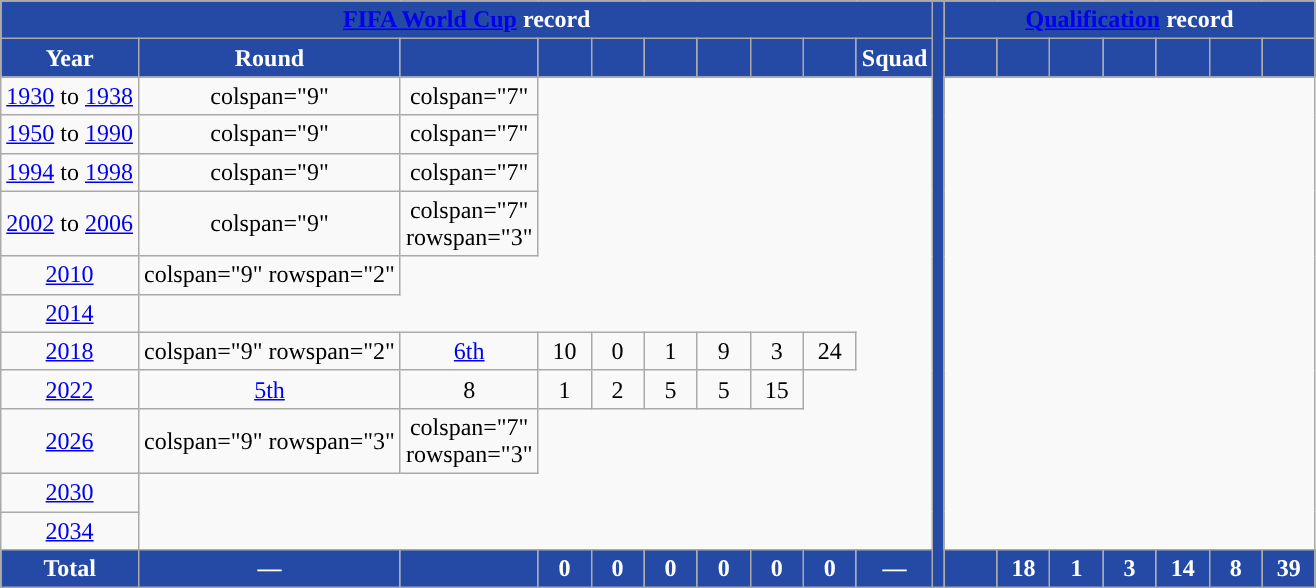<table class="wikitable" style="text-align:center">
<tr>
<th colspan="10" style="background:#244AA5;color:white;"><a href='#'><span>FIFA World Cup</span></a> record</th>
<th rowspan="26" style="background:#244AA5"></th>
<th colspan="7" style="background:#244AA5;color:white;"><a href='#'><span>Qualification</span></a> record</th>
</tr>
<tr>
<th style="background:#244AA5;color:white;">Year</th>
<th style="background:#244AA5;color:white;">Round</th>
<th width="28" style="background:#244AA5;color:white;"></th>
<th width="28" style="background:#244AA5;color:white;"></th>
<th width="28" style="background:#244AA5;color:white;"></th>
<th width="28" style="background:#244AA5;color:white;"></th>
<th width="28" style="background:#244AA5;color:white;"></th>
<th width="28" style="background:#244AA5;color:white;"></th>
<th width="28" style="background:#244AA5;color:white;"></th>
<th style="background:#244AA5;color:white;">Squad</th>
<th width="28" style="background:#244AA5;color:white;"></th>
<th width="28" style="background:#244AA5;color:white;"></th>
<th width="28" style="background:#244AA5;color:white;"></th>
<th width="28" style="background:#244AA5;color:white;"></th>
<th width="28" style="background:#244AA5;color:white;"></th>
<th width="28" style="background:#244AA5;color:white;"></th>
<th width="28" style="background:#244AA5;color:white;"></th>
</tr>
<tr>
<td> <a href='#'>1930</a> to  <a href='#'>1938</a></td>
<td>colspan="9" </td>
<td>colspan="7" </td>
</tr>
<tr>
<td> <a href='#'>1950</a> to  <a href='#'>1990</a></td>
<td>colspan="9" </td>
<td>colspan="7" </td>
</tr>
<tr>
<td> <a href='#'>1994</a> to  <a href='#'>1998</a></td>
<td>colspan="9" </td>
<td>colspan="7" </td>
</tr>
<tr>
<td> <a href='#'>2002</a> to  <a href='#'>2006</a></td>
<td>colspan="9" </td>
<td>colspan="7" rowspan="3" </td>
</tr>
<tr>
<td> <a href='#'>2010</a></td>
<td>colspan="9" rowspan="2" </td>
</tr>
<tr>
<td> <a href='#'>2014</a></td>
</tr>
<tr>
<td> <a href='#'>2018</a></td>
<td>colspan="9" rowspan="2" </td>
<td><a href='#'>6th</a></td>
<td>10</td>
<td>0</td>
<td>1</td>
<td>9</td>
<td>3</td>
<td>24</td>
</tr>
<tr>
<td> <a href='#'>2022</a></td>
<td><a href='#'>5th</a></td>
<td>8</td>
<td>1</td>
<td>2</td>
<td>5</td>
<td>5</td>
<td>15</td>
</tr>
<tr>
<td> <a href='#'>2026</a></td>
<td>colspan="9" rowspan="3" </td>
<td>colspan="7" rowspan="3" </td>
</tr>
<tr>
<td> <a href='#'>2030</a></td>
</tr>
<tr>
<td> <a href='#'>2034</a></td>
</tr>
<tr>
<th style="background:#244AA5;color:white;">Total</th>
<th style="background:#244AA5;color:white;">—</th>
<th style="background:#244AA5;color:white;"></th>
<th style="background:#244AA5;color:white;">0</th>
<th style="background:#244AA5;color:white;">0</th>
<th style="background:#244AA5;color:white;">0</th>
<th style="background:#244AA5;color:white;">0</th>
<th style="background:#244AA5;color:white;">0</th>
<th style="background:#244AA5;color:white;">0</th>
<th style="background:#244AA5;color:white;">—</th>
<th style="background:#244AA5;color:white;"></th>
<th style="background:#244AA5;color:white;">18</th>
<th style="background:#244AA5;color:white;">1</th>
<th style="background:#244AA5;color:white;">3</th>
<th style="background:#244AA5;color:white;">14</th>
<th style="background:#244AA5;color:white;">8</th>
<th style="background:#244AA5;color:white;">39</th>
</tr>
</table>
